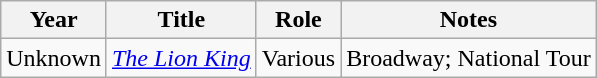<table class="wikitable">
<tr>
<th>Year</th>
<th>Title</th>
<th>Role</th>
<th>Notes</th>
</tr>
<tr>
<td>Unknown</td>
<td><em><a href='#'>The Lion King</a></em></td>
<td>Various</td>
<td>Broadway; National Tour</td>
</tr>
</table>
